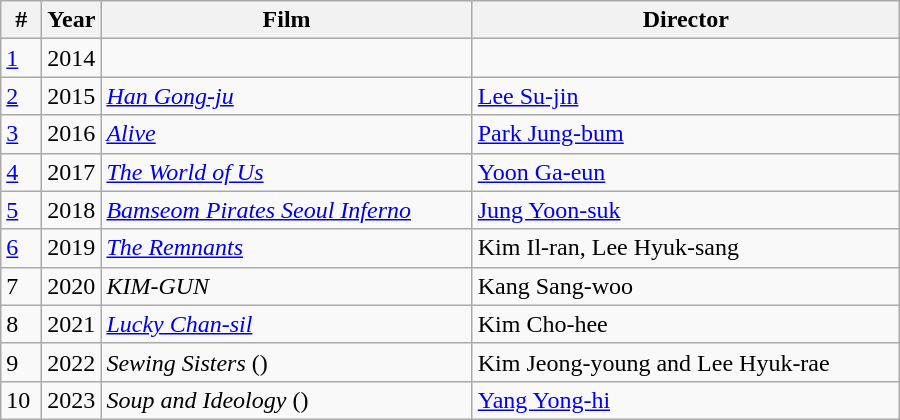<table class="wikitable" style="width:600px">
<tr>
<th width=20>#</th>
<th width=30>Year</th>
<th>Film</th>
<th>Director</th>
</tr>
<tr>
<td><a href='#'>1</a></td>
<td>2014</td>
<td></td>
<td></td>
</tr>
<tr>
<td><a href='#'>2</a></td>
<td>2015</td>
<td><em><a href='#'>Han Gong-ju</a></em></td>
<td><a href='#'>Lee Su-jin</a></td>
</tr>
<tr>
<td><a href='#'>3</a></td>
<td>2016</td>
<td><em><a href='#'>Alive</a></em></td>
<td><a href='#'>Park Jung-bum</a></td>
</tr>
<tr>
<td><a href='#'>4</a></td>
<td>2017</td>
<td><em><a href='#'>The World of Us</a></em></td>
<td><a href='#'>Yoon Ga-eun</a></td>
</tr>
<tr>
<td><a href='#'>5</a></td>
<td>2018</td>
<td><em><a href='#'>Bamseom Pirates Seoul Inferno</a></em></td>
<td><a href='#'>Jung Yoon-suk</a></td>
</tr>
<tr>
<td><a href='#'>6</a></td>
<td>2019</td>
<td><em><a href='#'>The Remnants</a></em></td>
<td>Kim Il-ran, Lee Hyuk-sang</td>
</tr>
<tr>
<td>7</td>
<td>2020</td>
<td><em>KIM-GUN</em></td>
<td>Kang Sang-woo</td>
</tr>
<tr>
<td>8</td>
<td>2021</td>
<td><em><a href='#'>Lucky Chan-sil</a></em></td>
<td>Kim Cho-hee</td>
</tr>
<tr>
<td>9</td>
<td>2022</td>
<td><em>Sewing Sisters</em> ()</td>
<td>Kim Jeong-young and Lee Hyuk-rae</td>
</tr>
<tr>
<td>10</td>
<td>2023</td>
<td><em>Soup and Ideology</em> ()</td>
<td><a href='#'>Yang Yong-hi</a></td>
</tr>
</table>
